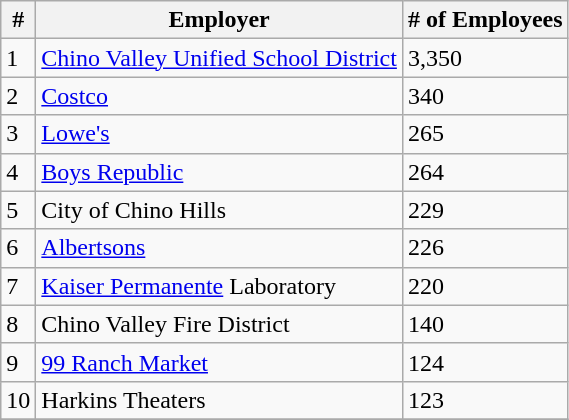<table class="wikitable sortable" border="1">
<tr>
<th>#</th>
<th>Employer</th>
<th># of Employees</th>
</tr>
<tr>
<td>1</td>
<td><a href='#'>Chino Valley Unified School District</a></td>
<td>3,350</td>
</tr>
<tr>
<td>2</td>
<td><a href='#'>Costco</a></td>
<td>340</td>
</tr>
<tr>
<td>3</td>
<td><a href='#'>Lowe's</a></td>
<td>265</td>
</tr>
<tr>
<td>4</td>
<td><a href='#'>Boys Republic</a></td>
<td>264</td>
</tr>
<tr>
<td>5</td>
<td>City of Chino Hills</td>
<td>229</td>
</tr>
<tr>
<td>6</td>
<td><a href='#'>Albertsons</a></td>
<td>226</td>
</tr>
<tr>
<td>7</td>
<td><a href='#'>Kaiser Permanente</a> Laboratory</td>
<td>220</td>
</tr>
<tr>
<td>8</td>
<td>Chino Valley Fire District</td>
<td>140</td>
</tr>
<tr>
<td>9</td>
<td><a href='#'>99 Ranch Market</a></td>
<td>124</td>
</tr>
<tr>
<td>10</td>
<td>Harkins Theaters</td>
<td>123</td>
</tr>
<tr>
</tr>
</table>
